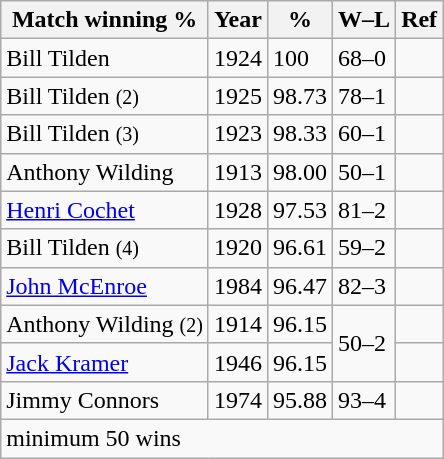<table class=wikitable style="display:inline-table;">
<tr>
<th>Match winning %</th>
<th>Year</th>
<th>%</th>
<th>W–L</th>
<th>Ref</th>
</tr>
<tr>
<td> Bill Tilden</td>
<td>1924</td>
<td>100</td>
<td>68–0</td>
<td></td>
</tr>
<tr>
<td> Bill Tilden <small>(2)</small></td>
<td>1925</td>
<td>98.73</td>
<td>78–1</td>
<td></td>
</tr>
<tr>
<td> Bill Tilden <small>(3)</small></td>
<td>1923</td>
<td>98.33</td>
<td>60–1</td>
<td></td>
</tr>
<tr>
<td> Anthony Wilding</td>
<td>1913</td>
<td>98.00</td>
<td>50–1</td>
<td></td>
</tr>
<tr>
<td> <a href='#'>Henri Cochet</a></td>
<td>1928</td>
<td>97.53</td>
<td>81–2</td>
<td></td>
</tr>
<tr>
<td> Bill Tilden <small>(4)</small></td>
<td>1920</td>
<td>96.61</td>
<td>59–2</td>
<td></td>
</tr>
<tr>
<td> <a href='#'>John McEnroe</a></td>
<td>1984</td>
<td>96.47</td>
<td>82–3</td>
<td></td>
</tr>
<tr>
<td> Anthony Wilding <small>(2) </small></td>
<td>1914</td>
<td>96.15</td>
<td rowspan=2>50–2</td>
<td></td>
</tr>
<tr>
<td> <a href='#'>Jack Kramer</a></td>
<td>1946</td>
<td>96.15</td>
<td></td>
</tr>
<tr>
<td> Jimmy Connors</td>
<td>1974</td>
<td>95.88</td>
<td>93–4</td>
<td></td>
</tr>
<tr>
<td colspan="5">minimum 50 wins</td>
</tr>
</table>
